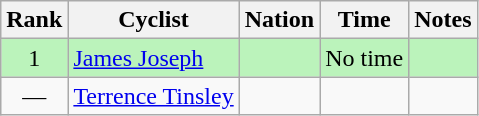<table class="wikitable sortable" style="text-align:center;">
<tr>
<th>Rank</th>
<th>Cyclist</th>
<th>Nation</th>
<th>Time</th>
<th>Notes</th>
</tr>
<tr bgcolor=bbf3bb>
<td>1</td>
<td align=left><a href='#'>James Joseph</a></td>
<td align=left></td>
<td data-sort-value=11.00>No time</td>
<td></td>
</tr>
<tr>
<td data-sort-value=2>—</td>
<td align=left><a href='#'>Terrence Tinsley</a></td>
<td align=left></td>
<td data-sort-value=99.00></td>
<td></td>
</tr>
</table>
